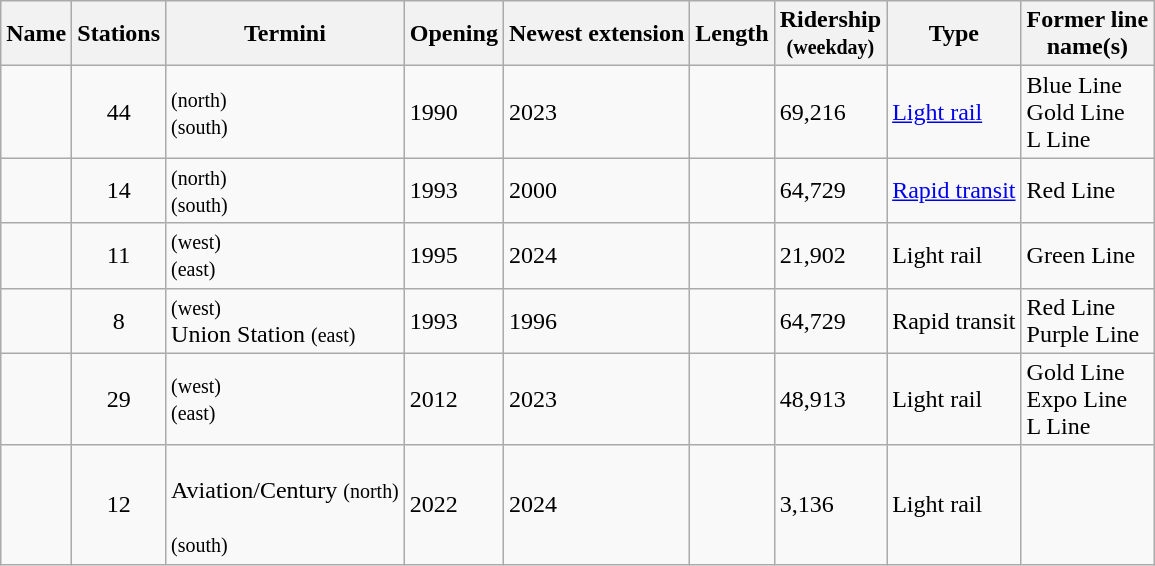<table class="wikitable sortable">
<tr>
<th scope="col">Name</th>
<th scope="col">Stations</th>
<th scope="col">Termini</th>
<th scope="col">Opening</th>
<th scope="col">Newest extension</th>
<th scope="col"; data-sort-type="number">Length</th>
<th scope="col"; data-sort-type="number">Ridership<br><small>(weekday)</small></th>
<th scope="col">Type</th>
<th scope="col">Former line<br>name(s)</th>
</tr>
<tr>
<td scope="row"></td>
<td align=center>44</td>
<td> <small>(north)</small><br> <small>(south)</small></td>
<td>1990</td>
<td>2023</td>
<td></td>
<td>69,216</td>
<td><a href='#'>Light rail</a></td>
<td> Blue Line<br> Gold Line<br> L Line</td>
</tr>
<tr>
<td scope="row"></td>
<td align="center">14</td>
<td> <small>(north)</small><br> <small>(south)</small></td>
<td>1993</td>
<td>2000</td>
<td></td>
<td>64,729</td>
<td><a href='#'>Rapid transit</a></td>
<td> Red Line</td>
</tr>
<tr>
<td scope="row"></td>
<td align="center">11</td>
<td> <small>(west)</small><br> <small>(east)</small></td>
<td>1995</td>
<td>2024</td>
<td></td>
<td>21,902</td>
<td>Light rail</td>
<td> Green Line</td>
</tr>
<tr>
<td scope="row"></td>
<td align="center">8</td>
<td> <small>(west)</small><br> Union Station <small>(east)</small></td>
<td>1993</td>
<td>1996</td>
<td></td>
<td>64,729</td>
<td>Rapid transit</td>
<td> Red Line<br> Purple Line</td>
</tr>
<tr>
<td scope="row"></td>
<td align=center>29</td>
<td> <small>(west)</small><br> <small>(east)</small></td>
<td>2012</td>
<td>2023</td>
<td></td>
<td>48,913</td>
<td>Light rail</td>
<td> Gold Line<br> Expo Line<br> L Line</td>
</tr>
<tr>
<td scope="row"></td>
<td align=center>12</td>
<td><br>Aviation/Century <small>(north)</small><br><br> <small>(south)</small></td>
<td>2022</td>
<td>2024</td>
<td></td>
<td>3,136</td>
<td>Light rail</td>
<td></td>
</tr>
</table>
